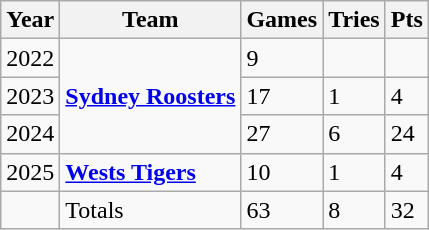<table class="wikitable">
<tr>
<th>Year</th>
<th>Team</th>
<th>Games</th>
<th>Tries</th>
<th>Pts</th>
</tr>
<tr>
<td>2022</td>
<td rowspan="3"> <strong><a href='#'>Sydney Roosters</a></strong></td>
<td>9</td>
<td></td>
<td></td>
</tr>
<tr>
<td>2023</td>
<td>17</td>
<td>1</td>
<td>4</td>
</tr>
<tr>
<td>2024</td>
<td>27</td>
<td>6</td>
<td>24</td>
</tr>
<tr>
<td>2025</td>
<td> <strong><a href='#'>Wests Tigers</a></strong></td>
<td>10</td>
<td>1</td>
<td>4</td>
</tr>
<tr>
<td></td>
<td>Totals</td>
<td>63</td>
<td>8</td>
<td>32</td>
</tr>
</table>
